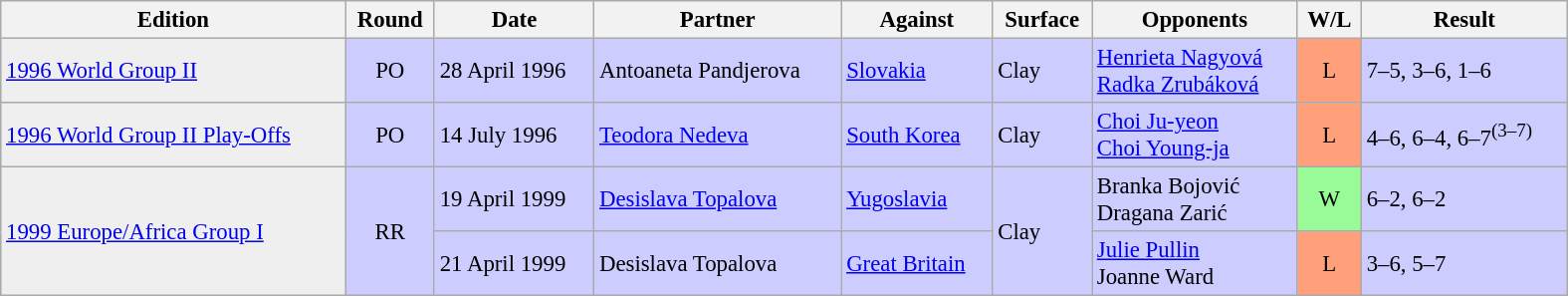<table class="wikitable" style="font-size:95%;" width="1050">
<tr>
<th>Edition</th>
<th>Round</th>
<th>Date</th>
<th>Partner</th>
<th>Against</th>
<th>Surface</th>
<th>Opponents</th>
<th>W/L</th>
<th>Result</th>
</tr>
<tr bgcolor="#CCCCFF">
<td bgcolor=#efefef><a href='#'>1996 World Group II</a></td>
<td align=center>PO</td>
<td>28 April 1996</td>
<td> Antoaneta Pandjerova</td>
<td> <a href='#'>Slovakia</a></td>
<td>Clay</td>
<td> <a href='#'>Henrieta Nagyová</a><br> <a href='#'>Radka Zrubáková</a></td>
<td bgcolor=#FFA07A align=center>L</td>
<td>7–5, 3–6, 1–6</td>
</tr>
<tr bgcolor="#CCCCFF">
<td bgcolor=#efefef><a href='#'>1996 World Group II Play-Offs</a></td>
<td align=center>PO</td>
<td>14 July 1996</td>
<td> <a href='#'>Teodora Nedeva</a></td>
<td> <a href='#'>South Korea</a></td>
<td>Clay</td>
<td> <a href='#'>Choi Ju-yeon</a><br> <a href='#'>Choi Young-ja</a></td>
<td bgcolor=#FFA07A align=center>L</td>
<td>4–6, 6–4, 6–7<sup>(3–7)</sup></td>
</tr>
<tr bgcolor="#CCCCFF">
<td bgcolor=#efefef rowspan=2><a href='#'>1999 Europe/Africa Group I</a></td>
<td align=center rowspan=2>RR</td>
<td>19 April 1999</td>
<td> <a href='#'>Desislava Topalova</a></td>
<td> <a href='#'>Yugoslavia</a></td>
<td rowspan=2>Clay</td>
<td> Branka Bojović<br> Dragana Zarić</td>
<td bgcolor=#98FB98 align=center>W</td>
<td>6–2, 6–2</td>
</tr>
<tr bgcolor="#CCCCFF">
<td>21 April 1999</td>
<td> Desislava Topalova</td>
<td> <a href='#'>Great Britain</a></td>
<td> <a href='#'>Julie Pullin</a><br> Joanne Ward</td>
<td bgcolor=#FFA07A align=center>L</td>
<td>3–6, 5–7</td>
</tr>
</table>
